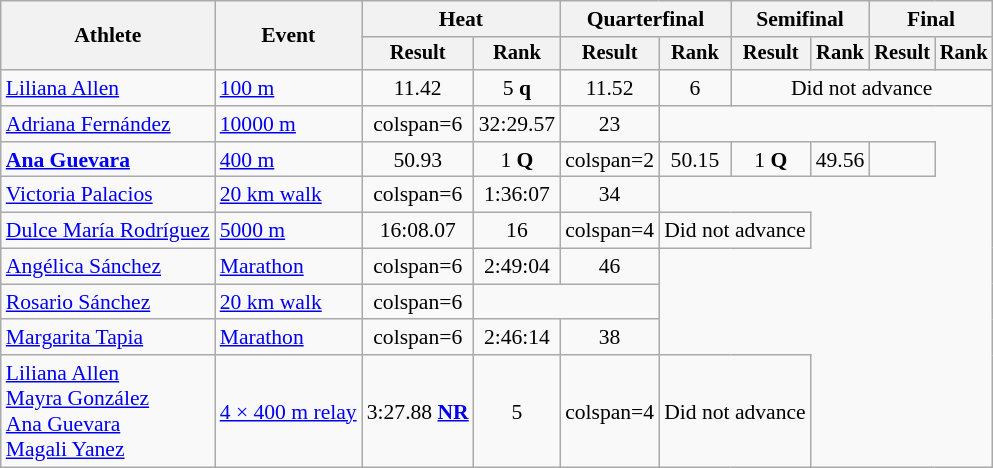<table class=wikitable style="font-size:90%">
<tr>
<th rowspan="2">Athlete</th>
<th rowspan="2">Event</th>
<th colspan="2">Heat</th>
<th colspan="2">Quarterfinal</th>
<th colspan="2">Semifinal</th>
<th colspan="2">Final</th>
</tr>
<tr style="font-size:95%">
<th>Result</th>
<th>Rank</th>
<th>Result</th>
<th>Rank</th>
<th>Result</th>
<th>Rank</th>
<th>Result</th>
<th>Rank</th>
</tr>
<tr align=center>
<td align=left><a href='#'>Liliana Allen</a></td>
<td align=left><a href='#'>100 m</a></td>
<td>11.42</td>
<td>5 <strong>q</strong></td>
<td>11.52</td>
<td>6</td>
<td colspan=4>Did not advance</td>
</tr>
<tr align=center>
<td align=left><a href='#'>Adriana Fernández</a></td>
<td align=left><a href='#'>10000 m</a></td>
<td>colspan=6 </td>
<td>32:29.57</td>
<td>23</td>
</tr>
<tr align=center>
<td align=left><strong><a href='#'>Ana Guevara</a></strong></td>
<td align=left><a href='#'>400 m</a></td>
<td>50.93</td>
<td>1 <strong>Q</strong></td>
<td>colspan=2 </td>
<td>50.15</td>
<td>1 <strong>Q</strong></td>
<td>49.56</td>
<td></td>
</tr>
<tr align=center>
<td align=left><a href='#'>Victoria Palacios</a></td>
<td align=left><a href='#'>20 km walk</a></td>
<td>colspan=6 </td>
<td>1:36:07</td>
<td>34</td>
</tr>
<tr align=center>
<td align=left><a href='#'>Dulce María Rodríguez</a></td>
<td align=left><a href='#'>5000 m</a></td>
<td>16:08.07</td>
<td>16</td>
<td>colspan=4 </td>
<td colspan=2>Did not advance</td>
</tr>
<tr align=center>
<td align=left><a href='#'>Angélica Sánchez</a></td>
<td align=left><a href='#'>Marathon</a></td>
<td>colspan=6 </td>
<td>2:49:04</td>
<td>46</td>
</tr>
<tr align=center>
<td align=left><a href='#'>Rosario Sánchez</a></td>
<td align=left><a href='#'>20 km walk</a></td>
<td>colspan=6 </td>
<td colspan=2></td>
</tr>
<tr align=center>
<td align=left><a href='#'>Margarita Tapia</a></td>
<td align=left><a href='#'>Marathon</a></td>
<td>colspan=6 </td>
<td>2:46:14</td>
<td>38</td>
</tr>
<tr align=center>
<td align=left><a href='#'>Liliana Allen</a><br><a href='#'>Mayra González</a><br><a href='#'>Ana Guevara</a><br><a href='#'>Magali Yanez</a></td>
<td align=left><a href='#'>4 × 400 m relay</a></td>
<td>3:27.88 <strong><a href='#'>NR</a></strong></td>
<td>5</td>
<td>colspan=4 </td>
<td colspan=2>Did not advance</td>
</tr>
</table>
